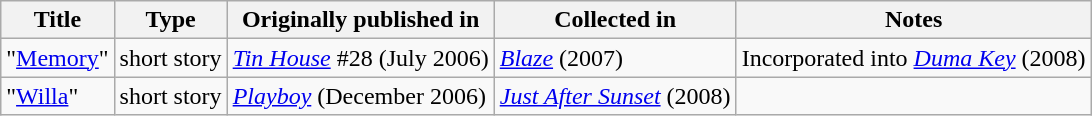<table class="wikitable">
<tr>
<th>Title</th>
<th>Type</th>
<th>Originally published in</th>
<th>Collected in</th>
<th>Notes</th>
</tr>
<tr>
<td>"<a href='#'>Memory</a>"</td>
<td>short story</td>
<td><em><a href='#'>Tin House</a></em> #28 (July 2006)</td>
<td><em><a href='#'>Blaze</a></em> (2007)</td>
<td>Incorporated into <em><a href='#'>Duma Key</a></em> (2008)</td>
</tr>
<tr>
<td>"<a href='#'>Willa</a>"</td>
<td>short story</td>
<td><em><a href='#'>Playboy</a></em> (December 2006)</td>
<td><em><a href='#'>Just After Sunset</a></em> (2008)</td>
<td></td>
</tr>
</table>
